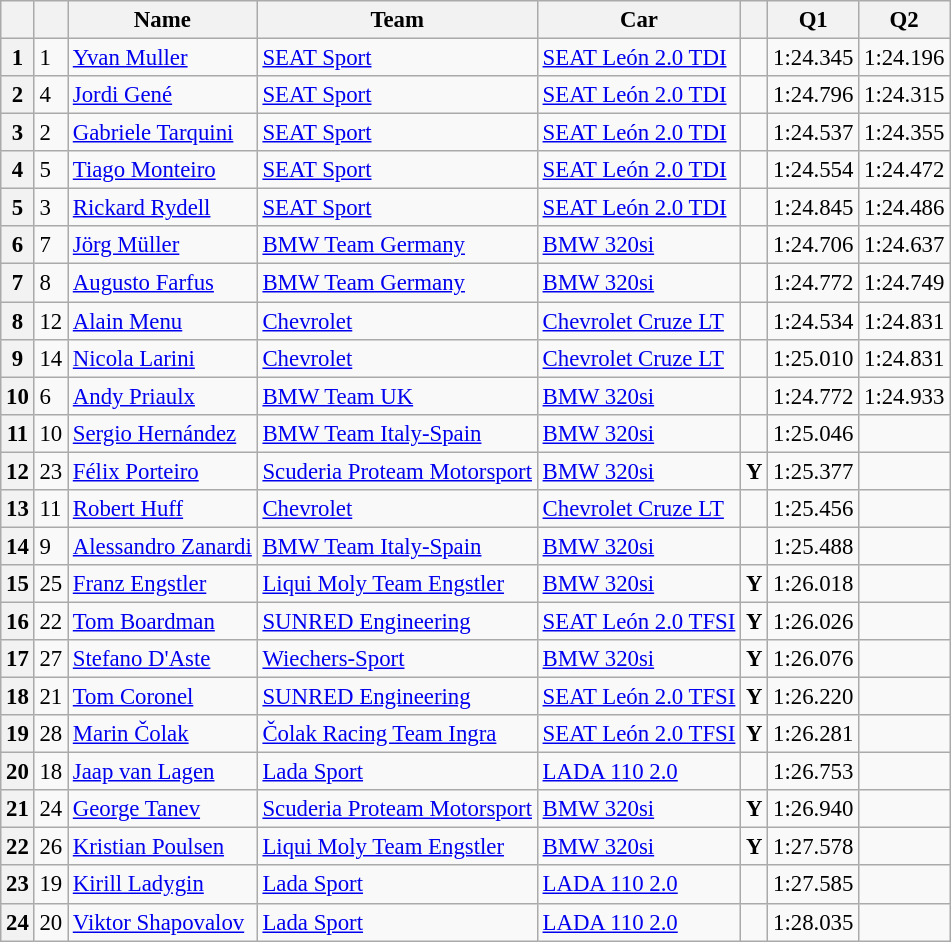<table class="wikitable sortable" style="font-size: 95%;">
<tr>
<th></th>
<th></th>
<th>Name</th>
<th>Team</th>
<th>Car</th>
<th></th>
<th>Q1</th>
<th>Q2</th>
</tr>
<tr>
<th>1</th>
<td>1</td>
<td> <a href='#'>Yvan Muller</a></td>
<td><a href='#'>SEAT Sport</a></td>
<td><a href='#'>SEAT León 2.0 TDI</a></td>
<td></td>
<td>1:24.345</td>
<td>1:24.196</td>
</tr>
<tr>
<th>2</th>
<td>4</td>
<td> <a href='#'>Jordi Gené</a></td>
<td><a href='#'>SEAT Sport</a></td>
<td><a href='#'>SEAT León 2.0 TDI</a></td>
<td></td>
<td>1:24.796</td>
<td>1:24.315</td>
</tr>
<tr>
<th>3</th>
<td>2</td>
<td> <a href='#'>Gabriele Tarquini</a></td>
<td><a href='#'>SEAT Sport</a></td>
<td><a href='#'>SEAT León 2.0 TDI</a></td>
<td></td>
<td>1:24.537</td>
<td>1:24.355</td>
</tr>
<tr>
<th>4</th>
<td>5</td>
<td> <a href='#'>Tiago Monteiro</a></td>
<td><a href='#'>SEAT Sport</a></td>
<td><a href='#'>SEAT León 2.0 TDI</a></td>
<td></td>
<td>1:24.554</td>
<td>1:24.472</td>
</tr>
<tr>
<th>5</th>
<td>3</td>
<td> <a href='#'>Rickard Rydell</a></td>
<td><a href='#'>SEAT Sport</a></td>
<td><a href='#'>SEAT León 2.0 TDI</a></td>
<td></td>
<td>1:24.845</td>
<td>1:24.486</td>
</tr>
<tr>
<th>6</th>
<td>7</td>
<td> <a href='#'>Jörg Müller</a></td>
<td><a href='#'>BMW Team Germany</a></td>
<td><a href='#'>BMW 320si</a></td>
<td></td>
<td>1:24.706</td>
<td>1:24.637</td>
</tr>
<tr>
<th>7</th>
<td>8</td>
<td> <a href='#'>Augusto Farfus</a></td>
<td><a href='#'>BMW Team Germany</a></td>
<td><a href='#'>BMW 320si</a></td>
<td></td>
<td>1:24.772</td>
<td>1:24.749</td>
</tr>
<tr>
<th>8</th>
<td>12</td>
<td> <a href='#'>Alain Menu</a></td>
<td><a href='#'>Chevrolet</a></td>
<td><a href='#'>Chevrolet Cruze LT</a></td>
<td></td>
<td>1:24.534</td>
<td>1:24.831</td>
</tr>
<tr>
<th>9</th>
<td>14</td>
<td> <a href='#'>Nicola Larini</a></td>
<td><a href='#'>Chevrolet</a></td>
<td><a href='#'>Chevrolet Cruze LT</a></td>
<td></td>
<td>1:25.010</td>
<td>1:24.831</td>
</tr>
<tr>
<th>10</th>
<td>6</td>
<td> <a href='#'>Andy Priaulx</a></td>
<td><a href='#'>BMW Team UK</a></td>
<td><a href='#'>BMW 320si</a></td>
<td></td>
<td>1:24.772</td>
<td>1:24.933</td>
</tr>
<tr>
<th>11</th>
<td>10</td>
<td> <a href='#'>Sergio Hernández</a></td>
<td><a href='#'>BMW Team Italy-Spain</a></td>
<td><a href='#'>BMW 320si</a></td>
<td></td>
<td>1:25.046</td>
<td></td>
</tr>
<tr>
<th>12</th>
<td>23</td>
<td> <a href='#'>Félix Porteiro</a></td>
<td><a href='#'>Scuderia Proteam Motorsport</a></td>
<td><a href='#'>BMW 320si</a></td>
<td align=center><strong><span>Y</span></strong></td>
<td>1:25.377</td>
<td></td>
</tr>
<tr>
<th>13</th>
<td>11</td>
<td> <a href='#'>Robert Huff</a></td>
<td><a href='#'>Chevrolet</a></td>
<td><a href='#'>Chevrolet Cruze LT</a></td>
<td></td>
<td>1:25.456</td>
<td></td>
</tr>
<tr>
<th>14</th>
<td>9</td>
<td> <a href='#'>Alessandro Zanardi</a></td>
<td><a href='#'>BMW Team Italy-Spain</a></td>
<td><a href='#'>BMW 320si</a></td>
<td></td>
<td>1:25.488</td>
<td></td>
</tr>
<tr>
<th>15</th>
<td>25</td>
<td> <a href='#'>Franz Engstler</a></td>
<td><a href='#'>Liqui Moly Team Engstler</a></td>
<td><a href='#'>BMW 320si</a></td>
<td align=center><strong><span>Y</span></strong></td>
<td>1:26.018</td>
<td></td>
</tr>
<tr>
<th>16</th>
<td>22</td>
<td> <a href='#'>Tom Boardman</a></td>
<td><a href='#'>SUNRED Engineering</a></td>
<td><a href='#'>SEAT León 2.0 TFSI</a></td>
<td align=center><strong><span>Y</span></strong></td>
<td>1:26.026</td>
<td></td>
</tr>
<tr>
<th>17</th>
<td>27</td>
<td> <a href='#'>Stefano D'Aste</a></td>
<td><a href='#'>Wiechers-Sport</a></td>
<td><a href='#'>BMW 320si</a></td>
<td align=center><strong><span>Y</span></strong></td>
<td>1:26.076</td>
<td></td>
</tr>
<tr>
<th>18</th>
<td>21</td>
<td> <a href='#'>Tom Coronel</a></td>
<td><a href='#'>SUNRED Engineering</a></td>
<td><a href='#'>SEAT León 2.0 TFSI</a></td>
<td align=center><strong><span>Y</span></strong></td>
<td>1:26.220</td>
<td></td>
</tr>
<tr>
<th>19</th>
<td>28</td>
<td> <a href='#'>Marin Čolak</a></td>
<td><a href='#'>Čolak Racing Team Ingra</a></td>
<td><a href='#'>SEAT León 2.0 TFSI</a></td>
<td align=center><strong><span>Y</span></strong></td>
<td>1:26.281</td>
<td></td>
</tr>
<tr>
<th>20</th>
<td>18</td>
<td> <a href='#'>Jaap van Lagen</a></td>
<td><a href='#'>Lada Sport</a></td>
<td><a href='#'>LADA 110 2.0</a></td>
<td></td>
<td>1:26.753</td>
<td></td>
</tr>
<tr>
<th>21</th>
<td>24</td>
<td> <a href='#'>George Tanev</a></td>
<td><a href='#'>Scuderia Proteam Motorsport</a></td>
<td><a href='#'>BMW 320si</a></td>
<td align=center><strong><span>Y</span></strong></td>
<td>1:26.940</td>
<td></td>
</tr>
<tr>
<th>22</th>
<td>26</td>
<td> <a href='#'>Kristian Poulsen</a></td>
<td><a href='#'>Liqui Moly Team Engstler</a></td>
<td><a href='#'>BMW 320si</a></td>
<td align=center><strong><span>Y</span></strong></td>
<td>1:27.578</td>
<td></td>
</tr>
<tr>
<th>23</th>
<td>19</td>
<td> <a href='#'>Kirill Ladygin</a></td>
<td><a href='#'>Lada Sport</a></td>
<td><a href='#'>LADA 110 2.0</a></td>
<td></td>
<td>1:27.585</td>
<td></td>
</tr>
<tr>
<th>24</th>
<td>20</td>
<td> <a href='#'>Viktor Shapovalov</a></td>
<td><a href='#'>Lada Sport</a></td>
<td><a href='#'>LADA 110 2.0</a></td>
<td></td>
<td>1:28.035</td>
<td></td>
</tr>
</table>
